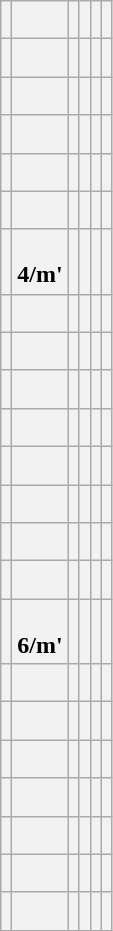<table class="wikitable">
<tr>
<th> <br></th>
<th></th>
<th></th>
<th></th>
<th> <br></th>
<th> <br></th>
</tr>
<tr>
<th> <br></th>
<th> <br></th>
<th></th>
<th></th>
<th> <br></th>
<th> <br></th>
</tr>
<tr>
<th> <br></th>
<th> <br></th>
<th> <br></th>
<th> <br></th>
<th></th>
<th></th>
</tr>
<tr>
<th> <br></th>
<th> <br></th>
<th></th>
<th> <br></th>
<th> <br></th>
<th> <br></th>
</tr>
<tr>
<th> <br></th>
<th> <br></th>
<th> <br></th>
<th> <br></th>
<th></th>
<th></th>
</tr>
<tr>
<th> <br></th>
<th> <br></th>
<th></th>
<th></th>
<th> <br></th>
<th> <br></th>
</tr>
<tr>
<th> <br></th>
<th> <br>4/m'</th>
<th> <br></th>
<th> <br></th>
<th></th>
<th></th>
</tr>
<tr>
<th> <br></th>
<th> <br></th>
<th> <br></th>
<th></th>
<th></th>
<th></th>
</tr>
<tr>
<th> <br></th>
<th> <br></th>
<th> <br></th>
<th></th>
<th></th>
<th></th>
</tr>
<tr>
<th> <br></th>
<th> <br></th>
<th> <br></th>
<th> <br></th>
<th></th>
<th></th>
</tr>
<tr>
<th> <br></th>
<th> <br></th>
<th> <br></th>
<th> <br></th>
<th> <br></th>
<th> <br></th>
</tr>
<tr>
<th> <br></th>
<th></th>
<th></th>
<th></th>
<th> <br></th>
<th> <br></th>
</tr>
<tr>
<th> <br></th>
<th> <br></th>
<th></th>
<th></th>
<th> <br></th>
<th> <br></th>
</tr>
<tr>
<th> <br></th>
<th> <br></th>
<th> <br></th>
<th> <br></th>
<th></th>
<th></th>
</tr>
<tr>
<th> <br></th>
<th> <br></th>
<th></th>
<th></th>
<th> <br></th>
<th> <br></th>
</tr>
<tr>
<th> <br></th>
<th> <br>6/m'</th>
<th> <br></th>
<th> <br></th>
<th></th>
<th></th>
</tr>
<tr>
<th> <br></th>
<th> <br></th>
<th> <br></th>
<th></th>
<th></th>
<th></th>
</tr>
<tr>
<th> <br></th>
<th> <br></th>
<th> <br></th>
<th></th>
<th></th>
<th></th>
</tr>
<tr>
<th> <br></th>
<th> <br></th>
<th> <br></th>
<th> <br></th>
<th></th>
<th></th>
</tr>
<tr>
<th> <br></th>
<th> <br></th>
<th> <br></th>
<th> <br></th>
<th> <br></th>
<th> <br></th>
</tr>
<tr>
<th> <br></th>
<th></th>
<th></th>
<th></th>
<th> <br></th>
<th> <br></th>
</tr>
<tr>
<th> <br></th>
<th> <br></th>
<th></th>
<th></th>
<th> <br></th>
<th> <br></th>
</tr>
<tr>
<th> <br></th>
<th> <br></th>
<th> <br></th>
<th> <br></th>
<th></th>
<th></th>
</tr>
</table>
